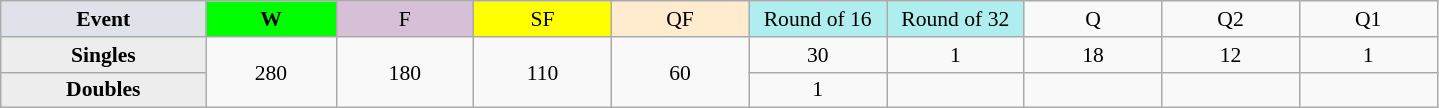<table class=wikitable style=font-size:90%;text-align:center>
<tr>
<td style="width:130px; background:#dfe2e9;"><strong>Event</strong></td>
<td style="width:80px; background:lime;"><strong>W</strong></td>
<td style="width:85px; background:thistle;">F</td>
<td style="width:85px; background:#ff0;">SF</td>
<td style="width:85px; background:#ffebcd;">QF</td>
<td style="width:85px; background:#afeeee;">Round of 16</td>
<td style="width:85px; background:#afeeee;">Round of 32</td>
<td width=85>Q</td>
<td width=85>Q2</td>
<td width=85>Q1</td>
</tr>
<tr>
<th style="background:#ededed;">Singles</th>
<td rowspan=2>280</td>
<td rowspan=2>180</td>
<td rowspan=2>110</td>
<td rowspan=2>60</td>
<td>30</td>
<td>1</td>
<td>18</td>
<td>12</td>
<td>1</td>
</tr>
<tr>
<th style="background:#ededed;">Doubles</th>
<td>1</td>
<td></td>
<td></td>
<td></td>
<td></td>
</tr>
</table>
